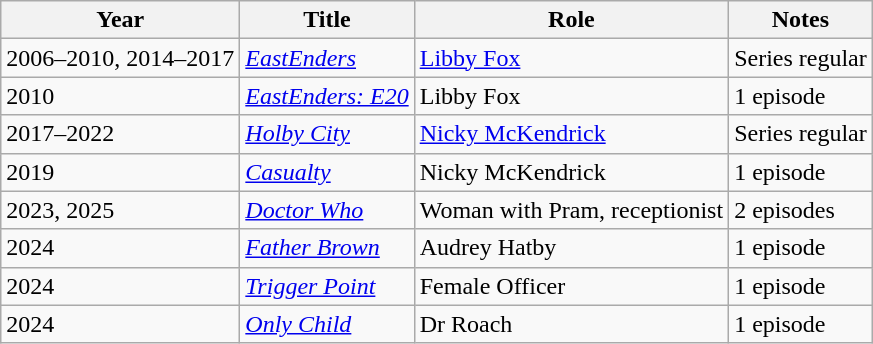<table class="wikitable">
<tr>
<th>Year</th>
<th>Title</th>
<th>Role</th>
<th>Notes</th>
</tr>
<tr>
<td>2006–2010, 2014–2017</td>
<td><em><a href='#'>EastEnders</a></em></td>
<td><a href='#'>Libby Fox</a></td>
<td>Series regular</td>
</tr>
<tr>
<td>2010</td>
<td><em><a href='#'>EastEnders: E20</a></em></td>
<td>Libby Fox</td>
<td>1 episode</td>
</tr>
<tr>
<td>2017–2022</td>
<td><em><a href='#'>Holby City</a></em></td>
<td><a href='#'>Nicky McKendrick</a></td>
<td>Series regular</td>
</tr>
<tr>
<td>2019</td>
<td><em><a href='#'>Casualty</a></em></td>
<td>Nicky McKendrick</td>
<td>1 episode</td>
</tr>
<tr>
<td>2023, 2025</td>
<td><em><a href='#'>Doctor Who</a></em></td>
<td>Woman with Pram, receptionist</td>
<td>2 episodes</td>
</tr>
<tr>
<td>2024</td>
<td><em><a href='#'>Father Brown</a></em></td>
<td>Audrey Hatby</td>
<td>1 episode</td>
</tr>
<tr>
<td>2024</td>
<td><em><a href='#'>Trigger Point</a></em></td>
<td>Female Officer</td>
<td>1 episode</td>
</tr>
<tr>
<td>2024</td>
<td><em><a href='#'>Only Child</a></em></td>
<td>Dr Roach</td>
<td>1 episode</td>
</tr>
</table>
